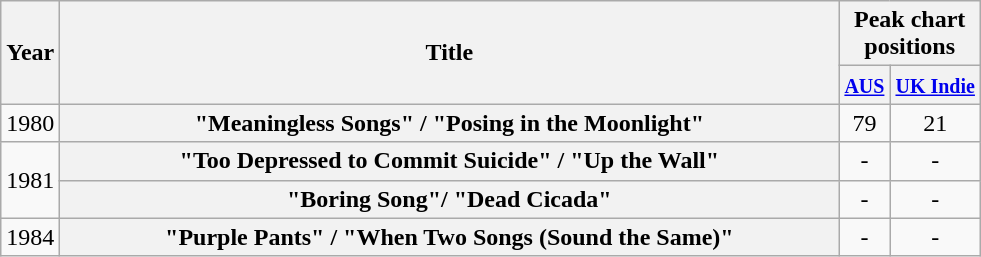<table class="wikitable plainrowheaders" style="text-align:center;" border="1">
<tr>
<th scope="col" rowspan="2">Year</th>
<th scope="col" rowspan="2" style="width:32em;">Title</th>
<th colspan="2" scope="col">Peak chart<br>positions</th>
</tr>
<tr>
<th scope="col" style="text-align:center;"><small><a href='#'>AUS</a></small><br></th>
<th><small><a href='#'>UK Indie</a></small><br></th>
</tr>
<tr>
<td>1980</td>
<th scope="row">"Meaningless Songs" / "Posing in the Moonlight"</th>
<td style="text-align:center;">79</td>
<td>21</td>
</tr>
<tr>
<td rowspan="2">1981</td>
<th scope="row">"Too Depressed to Commit Suicide" / "Up the Wall"</th>
<td style="text-align:center;">-</td>
<td>-</td>
</tr>
<tr>
<th scope="row">"Boring Song"/ "Dead Cicada"</th>
<td style="text-align:center;">-</td>
<td>-</td>
</tr>
<tr>
<td>1984</td>
<th scope="row">"Purple Pants" / "When Two Songs (Sound the Same)"</th>
<td style="text-align:center;">-</td>
<td>-</td>
</tr>
</table>
